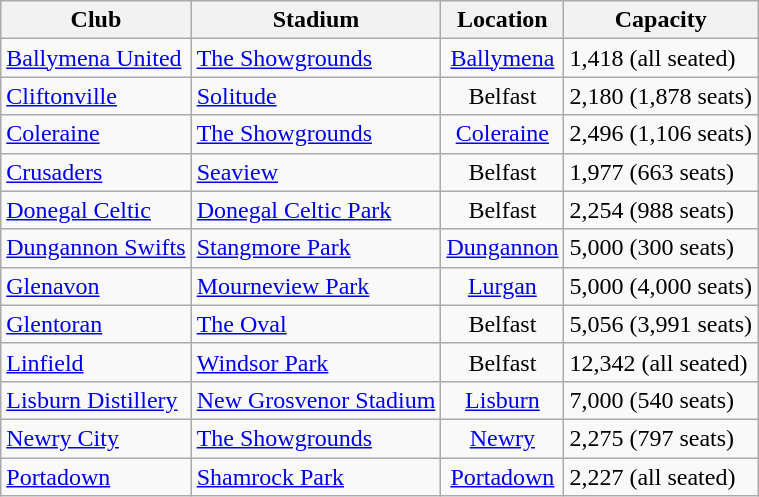<table class="wikitable sortable">
<tr>
<th>Club</th>
<th>Stadium</th>
<th>Location</th>
<th>Capacity</th>
</tr>
<tr>
<td><a href='#'>Ballymena United</a></td>
<td><a href='#'>The Showgrounds</a></td>
<td style="text-align:center;"><a href='#'>Ballymena</a></td>
<td>1,418 (all seated)</td>
</tr>
<tr>
<td><a href='#'>Cliftonville</a></td>
<td><a href='#'>Solitude</a></td>
<td style="text-align:center;">Belfast</td>
<td>2,180 (1,878 seats)</td>
</tr>
<tr>
<td><a href='#'>Coleraine</a></td>
<td><a href='#'>The Showgrounds</a></td>
<td style="text-align:center;"><a href='#'>Coleraine</a></td>
<td>2,496 (1,106 seats)</td>
</tr>
<tr>
<td><a href='#'>Crusaders</a></td>
<td><a href='#'>Seaview</a></td>
<td style="text-align:center;">Belfast</td>
<td>1,977 (663 seats)</td>
</tr>
<tr>
<td><a href='#'>Donegal Celtic</a></td>
<td><a href='#'>Donegal Celtic Park</a></td>
<td style="text-align:center;">Belfast</td>
<td>2,254 (988 seats)</td>
</tr>
<tr>
<td><a href='#'>Dungannon Swifts</a></td>
<td><a href='#'>Stangmore Park</a></td>
<td style="text-align:center;"><a href='#'>Dungannon</a></td>
<td>5,000 (300 seats)</td>
</tr>
<tr>
<td><a href='#'>Glenavon</a></td>
<td><a href='#'>Mourneview Park</a></td>
<td style="text-align:center;"><a href='#'>Lurgan</a></td>
<td>5,000 (4,000 seats)</td>
</tr>
<tr>
<td><a href='#'>Glentoran</a></td>
<td><a href='#'>The Oval</a></td>
<td style="text-align:center;">Belfast</td>
<td>5,056 (3,991 seats)</td>
</tr>
<tr>
<td><a href='#'>Linfield</a></td>
<td><a href='#'>Windsor Park</a></td>
<td style="text-align:center;">Belfast</td>
<td>12,342 (all seated)</td>
</tr>
<tr>
<td><a href='#'>Lisburn Distillery</a></td>
<td><a href='#'>New Grosvenor Stadium</a></td>
<td style="text-align:center;"><a href='#'>Lisburn</a></td>
<td>7,000 (540 seats)</td>
</tr>
<tr>
<td><a href='#'>Newry City</a></td>
<td><a href='#'>The Showgrounds</a></td>
<td style="text-align:center;"><a href='#'>Newry</a></td>
<td>2,275 (797 seats)</td>
</tr>
<tr>
<td><a href='#'>Portadown</a></td>
<td><a href='#'>Shamrock Park</a></td>
<td style="text-align:center;"><a href='#'>Portadown</a></td>
<td>2,227 (all seated)</td>
</tr>
</table>
